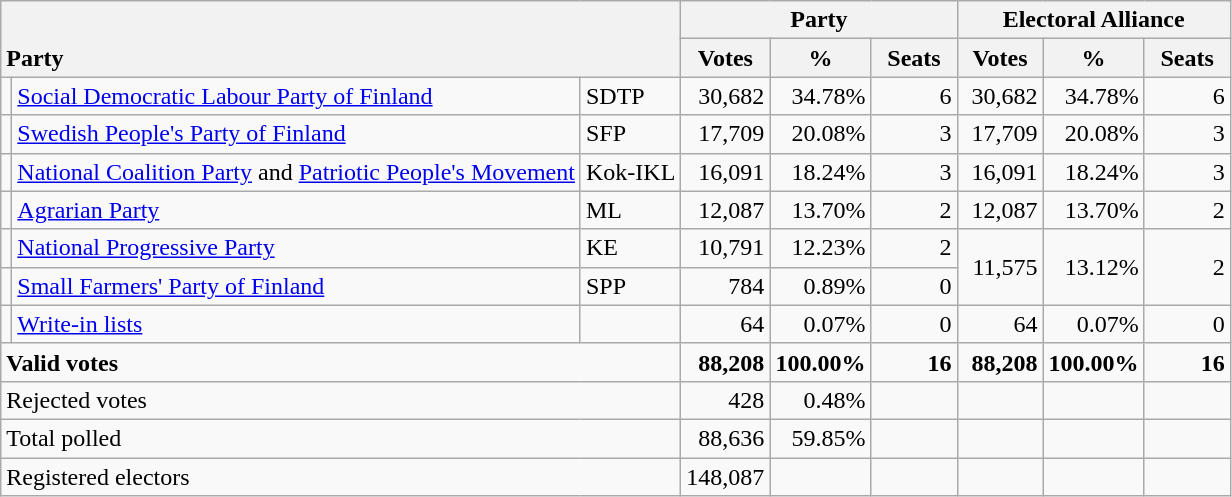<table class="wikitable" border="1" style="text-align:right;">
<tr>
<th style="text-align:left;" valign=bottom rowspan=2 colspan=3>Party</th>
<th colspan=3>Party</th>
<th colspan=3>Electoral Alliance</th>
</tr>
<tr>
<th align=center valign=bottom width="50">Votes</th>
<th align=center valign=bottom width="50">%</th>
<th align=center valign=bottom width="50">Seats</th>
<th align=center valign=bottom width="50">Votes</th>
<th align=center valign=bottom width="50">%</th>
<th align=center valign=bottom width="50">Seats</th>
</tr>
<tr>
<td></td>
<td align=left style="white-space: nowrap;"><a href='#'>Social Democratic Labour Party of Finland</a></td>
<td align=left>SDTP</td>
<td>30,682</td>
<td>34.78%</td>
<td>6</td>
<td>30,682</td>
<td>34.78%</td>
<td>6</td>
</tr>
<tr>
<td></td>
<td align=left><a href='#'>Swedish People's Party of Finland</a></td>
<td align=left>SFP</td>
<td>17,709</td>
<td>20.08%</td>
<td>3</td>
<td>17,709</td>
<td>20.08%</td>
<td>3</td>
</tr>
<tr>
<td></td>
<td align=left><a href='#'>National Coalition Party</a> and <a href='#'>Patriotic People's Movement</a></td>
<td align=left>Kok-IKL</td>
<td>16,091</td>
<td>18.24%</td>
<td>3</td>
<td>16,091</td>
<td>18.24%</td>
<td>3</td>
</tr>
<tr>
<td></td>
<td align=left><a href='#'>Agrarian Party</a></td>
<td align=left>ML</td>
<td>12,087</td>
<td>13.70%</td>
<td>2</td>
<td>12,087</td>
<td>13.70%</td>
<td>2</td>
</tr>
<tr>
<td></td>
<td align=left><a href='#'>National Progressive Party</a></td>
<td align=left>KE</td>
<td>10,791</td>
<td>12.23%</td>
<td>2</td>
<td rowspan=2>11,575</td>
<td rowspan=2>13.12%</td>
<td rowspan=2>2</td>
</tr>
<tr>
<td></td>
<td align=left><a href='#'>Small Farmers' Party of Finland</a></td>
<td align=left>SPP</td>
<td>784</td>
<td>0.89%</td>
<td>0</td>
</tr>
<tr>
<td></td>
<td align=left><a href='#'>Write-in lists</a></td>
<td align=left></td>
<td>64</td>
<td>0.07%</td>
<td>0</td>
<td>64</td>
<td>0.07%</td>
<td>0</td>
</tr>
<tr style="font-weight:bold">
<td align=left colspan=3>Valid votes</td>
<td>88,208</td>
<td>100.00%</td>
<td>16</td>
<td>88,208</td>
<td>100.00%</td>
<td>16</td>
</tr>
<tr>
<td align=left colspan=3>Rejected votes</td>
<td>428</td>
<td>0.48%</td>
<td></td>
<td></td>
<td></td>
<td></td>
</tr>
<tr>
<td align=left colspan=3>Total polled</td>
<td>88,636</td>
<td>59.85%</td>
<td></td>
<td></td>
<td></td>
<td></td>
</tr>
<tr>
<td align=left colspan=3>Registered electors</td>
<td>148,087</td>
<td></td>
<td></td>
<td></td>
<td></td>
<td></td>
</tr>
</table>
